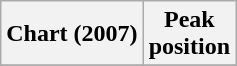<table class="wikitable plainrowheaders" style="text-align:center">
<tr>
<th>Chart (2007)</th>
<th>Peak<br>position</th>
</tr>
<tr>
</tr>
</table>
